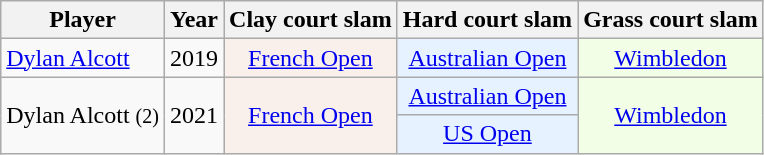<table class="wikitable sortable" style="text-align:center;">
<tr>
<th>Player</th>
<th>Year</th>
<th>Clay court slam</th>
<th>Hard court slam</th>
<th>Grass court slam</th>
</tr>
<tr>
<td align="left"> <a href='#'>Dylan Alcott</a></td>
<td>2019</td>
<td style="background: #f9f0eb;"><a href='#'>French Open</a></td>
<td style="background: #e6f2ff;"><a href='#'>Australian Open</a></td>
<td style="background: #f2ffe6;"><a href='#'>Wimbledon</a></td>
</tr>
<tr>
<td rowspan="2"align="left"> Dylan Alcott <small>(2)</small></td>
<td rowspan="2">2021</td>
<td rowspan="2" style="background: #f9f0eb;"><a href='#'>French Open</a></td>
<td style="background: #e6f2ff;"><a href='#'>Australian Open</a></td>
<td rowspan="2" style="background: #f2ffe6;"><a href='#'>Wimbledon</a></td>
</tr>
<tr>
<td style="background: #e6f2ff;"><a href='#'>US Open</a></td>
</tr>
</table>
